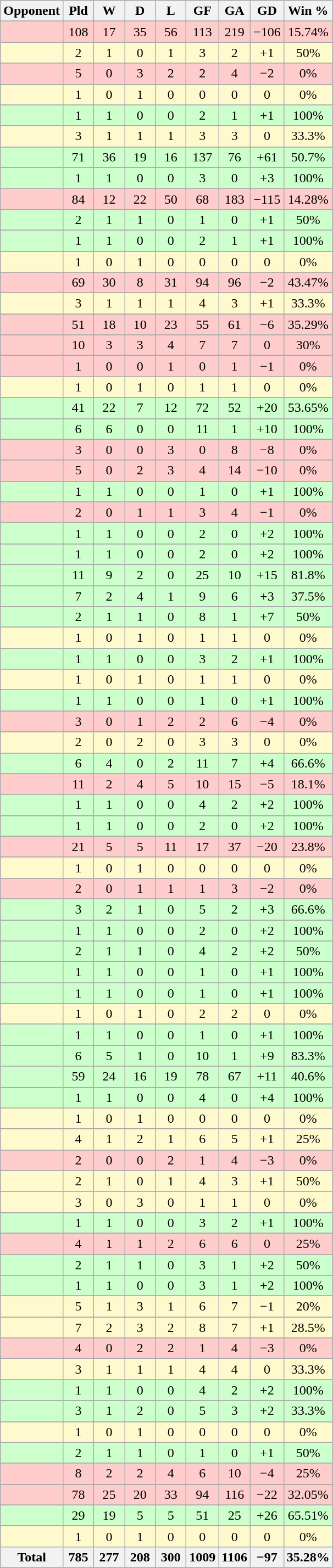<table class="wikitable sortable" style="text-align: center">
<tr>
<th width=30>Opponent<br></th>
<th width=30>Pld<br></th>
<th width=30>W<br></th>
<th width=30>D<br></th>
<th width=30>L<br></th>
<th width=30>GF<br></th>
<th width=30>GA<br></th>
<th width=30>GD<br></th>
<th width=30>Win %<br></th>
</tr>
<tr>
</tr>
<tr bgcolor=FFCCCC>
<td style="text-align:left;"></td>
<td>108</td>
<td>17</td>
<td>35</td>
<td>56</td>
<td>113</td>
<td>219</td>
<td>−106</td>
<td>15.74%</td>
</tr>
<tr>
</tr>
<tr bgcolor=FFFACD>
<td style="text-align:left;"></td>
<td>2</td>
<td>1</td>
<td>0</td>
<td>1</td>
<td>3</td>
<td>2</td>
<td>+1</td>
<td>50%</td>
</tr>
<tr>
</tr>
<tr bgcolor=FFCCCC>
<td style="text-align:left;"></td>
<td>5</td>
<td>0</td>
<td>3</td>
<td>2</td>
<td>2</td>
<td>4</td>
<td>−2</td>
<td>0%</td>
</tr>
<tr>
</tr>
<tr bgcolor=FFFACD>
<td style="text-align:left;"></td>
<td>1</td>
<td>0</td>
<td>1</td>
<td>0</td>
<td>0</td>
<td>0</td>
<td>0</td>
<td>0%</td>
</tr>
<tr>
</tr>
<tr bgcolor=CCFFCC>
<td style="text-align:left;"></td>
<td>1</td>
<td>1</td>
<td>0</td>
<td>0</td>
<td>2</td>
<td>1</td>
<td>+1</td>
<td>100%</td>
</tr>
<tr>
</tr>
<tr bgcolor=FFFACD>
<td style="text-align:left;"></td>
<td>3</td>
<td>1</td>
<td>1</td>
<td>1</td>
<td>3</td>
<td>3</td>
<td>0</td>
<td>33.3%</td>
</tr>
<tr>
</tr>
<tr bgcolor=CCFFCC>
<td style="text-align:left;"></td>
<td>71</td>
<td>36</td>
<td>19</td>
<td>16</td>
<td>137</td>
<td>76</td>
<td>+61</td>
<td>50.7%</td>
</tr>
<tr>
</tr>
<tr bgcolor=CCFFCC>
<td style="text-align:left;"></td>
<td>1</td>
<td>1</td>
<td>0</td>
<td>0</td>
<td>3</td>
<td>0</td>
<td>+3</td>
<td>100%</td>
</tr>
<tr>
</tr>
<tr bgcolor=FFCCCC>
<td style="text-align:left;"></td>
<td>84</td>
<td>12</td>
<td>22</td>
<td>50</td>
<td>68</td>
<td>183</td>
<td>−115</td>
<td>14.28%</td>
</tr>
<tr>
</tr>
<tr bgcolor=CCFFCC>
<td style="text-align:left;"></td>
<td>2</td>
<td>1</td>
<td>1</td>
<td>0</td>
<td>1</td>
<td>0</td>
<td>+1</td>
<td>50%</td>
</tr>
<tr>
</tr>
<tr bgcolor=CCFFCC>
<td style="text-align:left;"></td>
<td>1</td>
<td>1</td>
<td>0</td>
<td>0</td>
<td>2</td>
<td>1</td>
<td>+1</td>
<td>100%</td>
</tr>
<tr>
</tr>
<tr bgcolor=FFFACD>
<td style="text-align:left;"></td>
<td>1</td>
<td>0</td>
<td>1</td>
<td>0</td>
<td>0</td>
<td>0</td>
<td>0</td>
<td>0%</td>
</tr>
<tr>
</tr>
<tr bgcolor=FFCCCC>
<td style="text-align:left;"></td>
<td>69</td>
<td>30</td>
<td>8</td>
<td>31</td>
<td>94</td>
<td>96</td>
<td>−2</td>
<td>43.47%</td>
</tr>
<tr>
</tr>
<tr bgcolor=FFFACD>
<td style="text-align:left;"></td>
<td>3</td>
<td>1</td>
<td>1</td>
<td>1</td>
<td>4</td>
<td>3</td>
<td>+1</td>
<td>33.3%</td>
</tr>
<tr>
</tr>
<tr bgcolor=FFCCCC>
<td style="text-align:left;"></td>
<td>51</td>
<td>18</td>
<td>10</td>
<td>23</td>
<td>55</td>
<td>61</td>
<td>−6</td>
<td>35.29%</td>
</tr>
<tr>
</tr>
<tr bgcolor=FFCCCC>
<td style="text-align:left;"></td>
<td>10</td>
<td>3</td>
<td>3</td>
<td>4</td>
<td>7</td>
<td>7</td>
<td>0</td>
<td>30%</td>
</tr>
<tr>
</tr>
<tr bgcolor=FFCCCC>
<td style="text-align:left;"></td>
<td>1</td>
<td>0</td>
<td>0</td>
<td>1</td>
<td>0</td>
<td>1</td>
<td>−1</td>
<td>0%</td>
</tr>
<tr>
</tr>
<tr bgcolor=FFFACD>
<td style="text-align:left;"></td>
<td>1</td>
<td>0</td>
<td>1</td>
<td>0</td>
<td>1</td>
<td>1</td>
<td>0</td>
<td>0%</td>
</tr>
<tr>
</tr>
<tr bgcolor=CCFFCC>
<td style="text-align:left;"></td>
<td>41</td>
<td>22</td>
<td>7</td>
<td>12</td>
<td>72</td>
<td>52</td>
<td>+20</td>
<td>53.65%</td>
</tr>
<tr>
</tr>
<tr bgcolor=CCFFCC>
<td style="text-align:left;"></td>
<td>6</td>
<td>6</td>
<td>0</td>
<td>0</td>
<td>11</td>
<td>1</td>
<td>+10</td>
<td>100%</td>
</tr>
<tr>
</tr>
<tr bgcolor=FFCCCC>
<td style="text-align:left;"></td>
<td>3</td>
<td>0</td>
<td>0</td>
<td>3</td>
<td>0</td>
<td>8</td>
<td>−8</td>
<td>0%</td>
</tr>
<tr>
</tr>
<tr bgcolor=FFCCCC>
<td style="text-align:left;"></td>
<td>5</td>
<td>0</td>
<td>2</td>
<td>3</td>
<td>4</td>
<td>14</td>
<td>−10</td>
<td>0%</td>
</tr>
<tr>
</tr>
<tr bgcolor=CCFFCC>
<td style="text-align:left;"></td>
<td>1</td>
<td>1</td>
<td>0</td>
<td>0</td>
<td>1</td>
<td>0</td>
<td>+1</td>
<td>100%</td>
</tr>
<tr>
</tr>
<tr bgcolor=FFCCCC>
<td style="text-align:left;"></td>
<td>2</td>
<td>0</td>
<td>1</td>
<td>1</td>
<td>3</td>
<td>4</td>
<td>−1</td>
<td>0%</td>
</tr>
<tr>
</tr>
<tr bgcolor=CCFFCC>
<td style="text-align:left;"></td>
<td>1</td>
<td>1</td>
<td>0</td>
<td>0</td>
<td>2</td>
<td>0</td>
<td>+2</td>
<td>100%</td>
</tr>
<tr>
</tr>
<tr bgcolor=CCFFCC>
<td style="text-align:left;"></td>
<td>1</td>
<td>1</td>
<td>0</td>
<td>0</td>
<td>2</td>
<td>0</td>
<td>+2</td>
<td>100%</td>
</tr>
<tr>
</tr>
<tr bgcolor=CCFFCC>
<td style="text-align:left;"></td>
<td>11</td>
<td>9</td>
<td>2</td>
<td>0</td>
<td>25</td>
<td>10</td>
<td>+15</td>
<td>81.8%</td>
</tr>
<tr>
</tr>
<tr bgcolor=CCFFCC>
<td style="text-align:left;"></td>
<td>7</td>
<td>2</td>
<td>4</td>
<td>1</td>
<td>9</td>
<td>6</td>
<td>+3</td>
<td>37.5%</td>
</tr>
<tr>
</tr>
<tr bgcolor=CCFFCC>
<td style="text-align:left;"></td>
<td>2</td>
<td>1</td>
<td>1</td>
<td>0</td>
<td>8</td>
<td>1</td>
<td>+7</td>
<td>50%</td>
</tr>
<tr>
</tr>
<tr bgcolor=FFFACD>
<td style="text-align:left;"></td>
<td>1</td>
<td>0</td>
<td>1</td>
<td>0</td>
<td>1</td>
<td>1</td>
<td>0</td>
<td>0%</td>
</tr>
<tr>
</tr>
<tr bgcolor=CCFFCC>
<td style="text-align:left;"></td>
<td>1</td>
<td>1</td>
<td>0</td>
<td>0</td>
<td>3</td>
<td>2</td>
<td>+1</td>
<td>100%</td>
</tr>
<tr>
</tr>
<tr bgcolor=FFFACD>
<td style="text-align:left;"></td>
<td>1</td>
<td>0</td>
<td>1</td>
<td>0</td>
<td>1</td>
<td>1</td>
<td>0</td>
<td>0%</td>
</tr>
<tr>
</tr>
<tr bgcolor=CCFFCC>
<td style="text-align:left;"></td>
<td>1</td>
<td>1</td>
<td>0</td>
<td>0</td>
<td>1</td>
<td>0</td>
<td>+1</td>
<td>100%</td>
</tr>
<tr>
</tr>
<tr bgcolor=FFCCCC>
<td style="text-align:left;"></td>
<td>3</td>
<td>0</td>
<td>1</td>
<td>2</td>
<td>2</td>
<td>6</td>
<td>−4</td>
<td>0%</td>
</tr>
<tr>
</tr>
<tr bgcolor=FFFACD>
<td style="text-align:left;"></td>
<td>2</td>
<td>0</td>
<td>2</td>
<td>0</td>
<td>3</td>
<td>3</td>
<td>0</td>
<td>0%</td>
</tr>
<tr>
</tr>
<tr bgcolor=CCFFCC>
<td style="text-align:left;"></td>
<td>6</td>
<td>4</td>
<td>0</td>
<td>2</td>
<td>11</td>
<td>7</td>
<td>+4</td>
<td>66.6%</td>
</tr>
<tr>
</tr>
<tr bgcolor=FFCCCC>
<td style="text-align:left;"></td>
<td>11</td>
<td>2</td>
<td>4</td>
<td>5</td>
<td>10</td>
<td>15</td>
<td>−5</td>
<td>18.1%</td>
</tr>
<tr>
</tr>
<tr bgcolor=CCFFCC>
<td style="text-align:left;"></td>
<td>1</td>
<td>1</td>
<td>0</td>
<td>0</td>
<td>4</td>
<td>2</td>
<td>+2</td>
<td>100%</td>
</tr>
<tr>
</tr>
<tr bgcolor=CCFFCC>
<td style="text-align:left;"></td>
<td>1</td>
<td>1</td>
<td>0</td>
<td>0</td>
<td>2</td>
<td>0</td>
<td>+2</td>
<td>100%</td>
</tr>
<tr>
</tr>
<tr bgcolor=FFCCCC>
<td style="text-align:left;"></td>
<td>21</td>
<td>5</td>
<td>5</td>
<td>11</td>
<td>17</td>
<td>37</td>
<td>−20</td>
<td>23.8%</td>
</tr>
<tr>
</tr>
<tr bgcolor=FFFACD>
<td style="text-align:left;"></td>
<td>1</td>
<td>0</td>
<td>1</td>
<td>0</td>
<td>0</td>
<td>0</td>
<td>0</td>
<td>0%</td>
</tr>
<tr>
</tr>
<tr bgcolor=FFCCCC>
<td style="text-align:left;"></td>
<td>2</td>
<td>0</td>
<td>1</td>
<td>1</td>
<td>1</td>
<td>3</td>
<td>−2</td>
<td>0%</td>
</tr>
<tr>
</tr>
<tr bgcolor=CCFFCC>
<td style="text-align:left;"></td>
<td>3</td>
<td>2</td>
<td>1</td>
<td>0</td>
<td>5</td>
<td>2</td>
<td>+3</td>
<td>66.6%</td>
</tr>
<tr>
</tr>
<tr bgcolor=CCFFCC>
<td style="text-align:left;"></td>
<td>1</td>
<td>1</td>
<td>0</td>
<td>0</td>
<td>2</td>
<td>0</td>
<td>+2</td>
<td>100%</td>
</tr>
<tr>
</tr>
<tr bgcolor=CCFFCC>
<td style="text-align:left;"></td>
<td>2</td>
<td>1</td>
<td>1</td>
<td>0</td>
<td>4</td>
<td>2</td>
<td>+2</td>
<td>50%</td>
</tr>
<tr>
</tr>
<tr bgcolor=CCFFCC>
<td style="text-align:left;"></td>
<td>1</td>
<td>1</td>
<td>0</td>
<td>0</td>
<td>1</td>
<td>0</td>
<td>+1</td>
<td>100%</td>
</tr>
<tr>
</tr>
<tr bgcolor=CCFFCC>
<td style="text-align:left;"></td>
<td>1</td>
<td>1</td>
<td>0</td>
<td>0</td>
<td>1</td>
<td>0</td>
<td>+1</td>
<td>100%</td>
</tr>
<tr>
</tr>
<tr bgcolor=FFFACD>
<td style="text-align:left;"></td>
<td>1</td>
<td>0</td>
<td>1</td>
<td>0</td>
<td>2</td>
<td>2</td>
<td>0</td>
<td>0%</td>
</tr>
<tr>
</tr>
<tr bgcolor=CCFFCC>
<td style="text-align:left;"></td>
<td>1</td>
<td>1</td>
<td>0</td>
<td>0</td>
<td>1</td>
<td>0</td>
<td>+1</td>
<td>100%</td>
</tr>
<tr>
</tr>
<tr bgcolor=CCFFCC>
<td style="text-align:left;"></td>
<td>6</td>
<td>5</td>
<td>1</td>
<td>0</td>
<td>10</td>
<td>1</td>
<td>+9</td>
<td>83.3%</td>
</tr>
<tr>
</tr>
<tr bgcolor=CCFFCC>
<td style="text-align:left;"></td>
<td>59</td>
<td>24</td>
<td>16</td>
<td>19</td>
<td>78</td>
<td>67</td>
<td>+11</td>
<td>40.6%</td>
</tr>
<tr>
</tr>
<tr bgcolor=CCFFCC>
<td style="text-align:left;"></td>
<td>1</td>
<td>1</td>
<td>0</td>
<td>0</td>
<td>4</td>
<td>0</td>
<td>+4</td>
<td>100%</td>
</tr>
<tr>
</tr>
<tr bgcolor=FFFACD>
<td style="text-align:left;"></td>
<td>1</td>
<td>0</td>
<td>1</td>
<td>0</td>
<td>0</td>
<td>0</td>
<td>0</td>
<td>0%</td>
</tr>
<tr>
</tr>
<tr bgcolor=FFFACD>
<td style="text-align:left;"></td>
<td>4</td>
<td>1</td>
<td>2</td>
<td>1</td>
<td>6</td>
<td>5</td>
<td>+1</td>
<td>25%</td>
</tr>
<tr>
</tr>
<tr bgcolor=FFCCCC>
<td style="text-align:left;"></td>
<td>2</td>
<td>0</td>
<td>0</td>
<td>2</td>
<td>1</td>
<td>4</td>
<td>−3</td>
<td>0%</td>
</tr>
<tr>
</tr>
<tr bgcolor=FFFACD>
<td style="text-align:left;"></td>
<td>2</td>
<td>1</td>
<td>0</td>
<td>1</td>
<td>4</td>
<td>3</td>
<td>+1</td>
<td>50%</td>
</tr>
<tr>
</tr>
<tr bgcolor=FFFACD>
<td style="text-align:left;"></td>
<td>3</td>
<td>0</td>
<td>3</td>
<td>0</td>
<td>1</td>
<td>1</td>
<td>0</td>
<td>0%</td>
</tr>
<tr>
</tr>
<tr bgcolor=CCFFCC>
<td style="text-align:left;"></td>
<td>1</td>
<td>1</td>
<td>0</td>
<td>0</td>
<td>3</td>
<td>2</td>
<td>+1</td>
<td>100%</td>
</tr>
<tr>
</tr>
<tr bgcolor=FFCCCC>
<td style="text-align:left;"></td>
<td>4</td>
<td>1</td>
<td>1</td>
<td>2</td>
<td>6</td>
<td>6</td>
<td>0</td>
<td>25%</td>
</tr>
<tr>
</tr>
<tr bgcolor=CCFFCC>
<td style="text-align:left;"></td>
<td>2</td>
<td>1</td>
<td>1</td>
<td>0</td>
<td>3</td>
<td>1</td>
<td>+2</td>
<td>50%</td>
</tr>
<tr>
</tr>
<tr bgcolor=CCFFCC>
<td style="text-align:left;"></td>
<td>1</td>
<td>1</td>
<td>0</td>
<td>0</td>
<td>3</td>
<td>1</td>
<td>+2</td>
<td>100%</td>
</tr>
<tr>
</tr>
<tr bgcolor=FFFACD>
<td style="text-align:left;"></td>
<td>5</td>
<td>1</td>
<td>3</td>
<td>1</td>
<td>6</td>
<td>7</td>
<td>−1</td>
<td>20%</td>
</tr>
<tr>
</tr>
<tr bgcolor=FFFACD>
<td style="text-align:left;"></td>
<td>7</td>
<td>2</td>
<td>3</td>
<td>2</td>
<td>8</td>
<td>7</td>
<td>+1</td>
<td>28.5%</td>
</tr>
<tr>
</tr>
<tr bgcolor=FFCCCC>
<td style="text-align:left;"></td>
<td>4</td>
<td>0</td>
<td>2</td>
<td>2</td>
<td>1</td>
<td>4</td>
<td>−3</td>
<td>0%</td>
</tr>
<tr>
</tr>
<tr bgcolor=FFFACD>
<td style="text-align:left;"></td>
<td>3</td>
<td>1</td>
<td>1</td>
<td>1</td>
<td>4</td>
<td>4</td>
<td>0</td>
<td>33.3%</td>
</tr>
<tr>
</tr>
<tr bgcolor=CCFFCC>
<td style="text-align:left;"></td>
<td>1</td>
<td>1</td>
<td>0</td>
<td>0</td>
<td>4</td>
<td>2</td>
<td>+2</td>
<td>100%</td>
</tr>
<tr>
</tr>
<tr bgcolor=CCFFCC>
<td style="text-align:left;"></td>
<td>3</td>
<td>1</td>
<td>2</td>
<td>0</td>
<td>5</td>
<td>3</td>
<td>+2</td>
<td>33.3%</td>
</tr>
<tr>
</tr>
<tr bgcolor=FFFACD>
<td style="text-align:left;"></td>
<td>1</td>
<td>0</td>
<td>1</td>
<td>0</td>
<td>0</td>
<td>0</td>
<td>0</td>
<td>0%</td>
</tr>
<tr>
</tr>
<tr bgcolor=CCFFCC>
<td style="text-align:left;"></td>
<td>2</td>
<td>1</td>
<td>1</td>
<td>0</td>
<td>1</td>
<td>0</td>
<td>+1</td>
<td>50%</td>
</tr>
<tr>
</tr>
<tr bgcolor=FFCCCC>
<td style="text-align:left;"></td>
<td>8</td>
<td>2</td>
<td>2</td>
<td>4</td>
<td>6</td>
<td>10</td>
<td>−4</td>
<td>25%</td>
</tr>
<tr>
</tr>
<tr bgcolor=FFCCCC>
<td style="text-align:left;"></td>
<td>78</td>
<td>25</td>
<td>20</td>
<td>33</td>
<td>94</td>
<td>116</td>
<td>−22</td>
<td>32.05%</td>
</tr>
<tr>
</tr>
<tr bgcolor=CCFFCC>
<td style="text-align:left;"></td>
<td>29</td>
<td>19</td>
<td>5</td>
<td>5</td>
<td>51</td>
<td>25</td>
<td>+26</td>
<td>65.51%</td>
</tr>
<tr>
</tr>
<tr bgcolor=FFFACD>
<td style="text-align:left;"></td>
<td>1</td>
<td>0</td>
<td>1</td>
<td>0</td>
<td>0</td>
<td>0</td>
<td>0</td>
<td>0%</td>
</tr>
<tr class="sortbottom">
<th>Total</th>
<th>785</th>
<th>277</th>
<th>208</th>
<th>300</th>
<th>1009</th>
<th>1106</th>
<th>−97</th>
<th>35.28%</th>
</tr>
</table>
